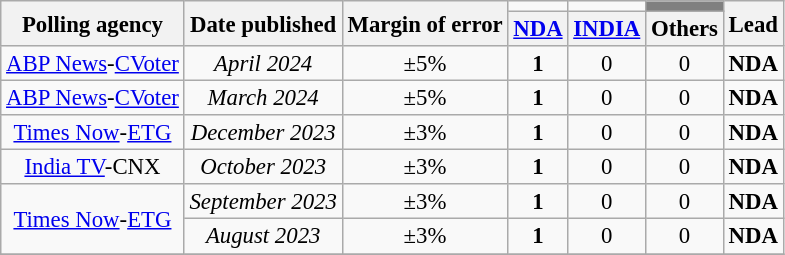<table class="wikitable sortable" style="text-align:center;font-size:95%;line-height:16px">
<tr>
<th rowspan="2">Polling agency</th>
<th rowspan="2">Date published</th>
<th rowspan="2">Margin of error</th>
<td bgcolor=></td>
<td bgcolor=></td>
<td bgcolor=grey></td>
<th rowspan="2">Lead</th>
</tr>
<tr>
<th><a href='#'>NDA</a></th>
<th><a href='#'>INDIA</a></th>
<th>Others</th>
</tr>
<tr>
<td><a href='#'>ABP News</a>-<a href='#'>CVoter</a></td>
<td><em>April 2024</em></td>
<td>±5%</td>
<td bgcolor=><strong>1</strong></td>
<td>0</td>
<td>0</td>
<td bgcolor=><strong>NDA</strong></td>
</tr>
<tr>
<td><a href='#'>ABP News</a>-<a href='#'>CVoter</a></td>
<td><em>March 2024</em></td>
<td>±5%</td>
<td bgcolor=><strong>1</strong></td>
<td>0</td>
<td>0</td>
<td bgcolor=><strong>NDA</strong></td>
</tr>
<tr>
<td><a href='#'>Times Now</a>-<a href='#'>ETG</a></td>
<td><em>December 2023</em></td>
<td>±3%</td>
<td bgcolor=><strong>1</strong></td>
<td>0</td>
<td>0</td>
<td bgcolor=><strong>NDA</strong></td>
</tr>
<tr>
<td><a href='#'>India TV</a>-CNX</td>
<td><em>October 2023</em></td>
<td>±3%</td>
<td bgcolor=><strong>1</strong></td>
<td>0</td>
<td>0</td>
<td bgcolor=><strong>NDA</strong></td>
</tr>
<tr>
<td rowspan="2"><a href='#'>Times Now</a>-<a href='#'>ETG</a></td>
<td><em>September 2023</em></td>
<td>±3%</td>
<td bgcolor=><strong>1</strong></td>
<td>0</td>
<td>0</td>
<td bgcolor=><strong>NDA</strong></td>
</tr>
<tr>
<td><em>August 2023</em></td>
<td>±3%</td>
<td bgcolor=><strong>1</strong></td>
<td>0</td>
<td>0</td>
<td bgcolor=><strong>NDA</strong></td>
</tr>
<tr>
</tr>
</table>
